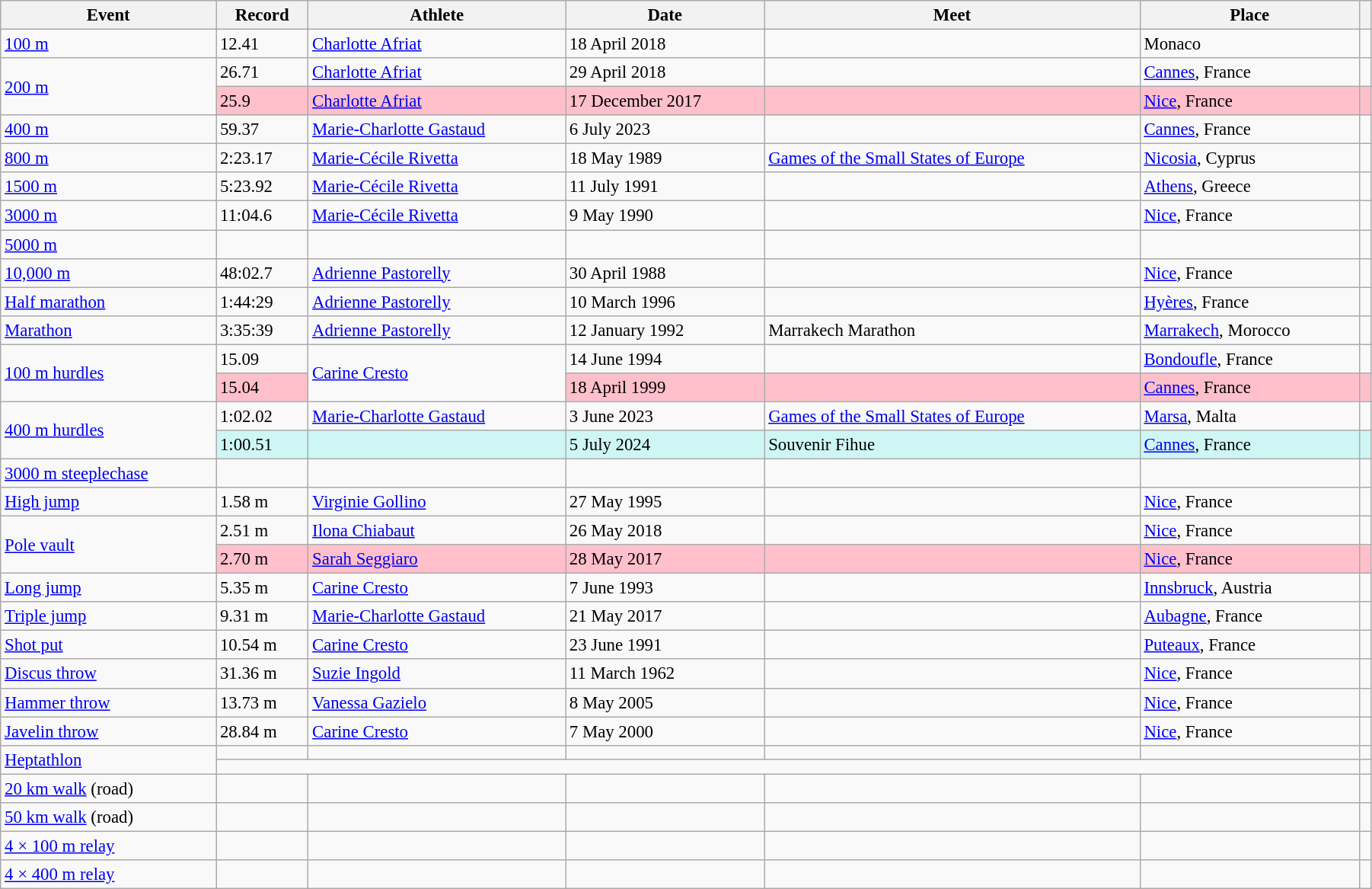<table class="wikitable" style="font-size:95%; width: 95%;">
<tr>
<th>Event</th>
<th>Record</th>
<th>Athlete</th>
<th>Date</th>
<th>Meet</th>
<th>Place</th>
<th></th>
</tr>
<tr>
<td><a href='#'>100 m</a></td>
<td>12.41 </td>
<td><a href='#'>Charlotte Afriat</a></td>
<td>18 April 2018</td>
<td></td>
<td>Monaco</td>
<td></td>
</tr>
<tr>
<td rowspan=2><a href='#'>200 m</a></td>
<td>26.71 </td>
<td><a href='#'>Charlotte Afriat</a></td>
<td>29 April 2018</td>
<td></td>
<td><a href='#'>Cannes</a>, France</td>
<td></td>
</tr>
<tr bgcolor=pink>
<td>25.9  </td>
<td><a href='#'>Charlotte Afriat</a></td>
<td>17 December 2017</td>
<td></td>
<td><a href='#'>Nice</a>, France</td>
<td></td>
</tr>
<tr>
<td><a href='#'>400 m</a></td>
<td>59.37</td>
<td><a href='#'>Marie-Charlotte Gastaud</a></td>
<td>6 July 2023</td>
<td></td>
<td><a href='#'>Cannes</a>, France</td>
<td></td>
</tr>
<tr>
<td><a href='#'>800 m</a></td>
<td>2:23.17</td>
<td><a href='#'>Marie-Cécile Rivetta</a></td>
<td>18 May 1989</td>
<td><a href='#'>Games of the Small States of Europe</a></td>
<td><a href='#'>Nicosia</a>, Cyprus</td>
<td></td>
</tr>
<tr>
<td><a href='#'>1500 m</a></td>
<td>5:23.92</td>
<td><a href='#'>Marie-Cécile Rivetta</a></td>
<td>11 July 1991</td>
<td></td>
<td><a href='#'>Athens</a>, Greece</td>
<td></td>
</tr>
<tr>
<td><a href='#'>3000 m</a></td>
<td>11:04.6</td>
<td><a href='#'>Marie-Cécile Rivetta</a></td>
<td>9 May 1990</td>
<td></td>
<td><a href='#'>Nice</a>, France</td>
<td></td>
</tr>
<tr>
<td><a href='#'>5000 m</a></td>
<td></td>
<td></td>
<td></td>
<td></td>
<td></td>
<td></td>
</tr>
<tr>
<td><a href='#'>10,000 m</a></td>
<td>48:02.7 </td>
<td><a href='#'>Adrienne Pastorelly</a></td>
<td>30 April 1988</td>
<td></td>
<td><a href='#'>Nice</a>, France</td>
<td></td>
</tr>
<tr>
<td><a href='#'>Half marathon</a></td>
<td>1:44:29</td>
<td><a href='#'>Adrienne Pastorelly</a></td>
<td>10 March 1996</td>
<td></td>
<td><a href='#'>Hyères</a>, France</td>
<td></td>
</tr>
<tr>
<td><a href='#'>Marathon</a></td>
<td>3:35:39</td>
<td><a href='#'>Adrienne Pastorelly</a></td>
<td>12 January 1992</td>
<td>Marrakech Marathon</td>
<td><a href='#'>Marrakech</a>, Morocco</td>
<td></td>
</tr>
<tr>
<td rowspan=2><a href='#'>100 m hurdles</a></td>
<td>15.09</td>
<td rowspan=2><a href='#'>Carine Cresto</a></td>
<td>14 June 1994</td>
<td></td>
<td><a href='#'>Bondoufle</a>, France</td>
<td></td>
</tr>
<tr bgcolor=pink>
<td>15.04</td>
<td>18 April 1999</td>
<td></td>
<td><a href='#'>Cannes</a>, France</td>
<td></td>
</tr>
<tr>
<td rowspan=2><a href='#'>400 m hurdles</a></td>
<td>1:02.02</td>
<td><a href='#'>Marie-Charlotte Gastaud</a></td>
<td>3 June 2023</td>
<td><a href='#'>Games of the Small States of Europe</a></td>
<td><a href='#'>Marsa</a>, Malta</td>
<td></td>
</tr>
<tr bgcolor=#CEF6F5>
<td>1:00.51</td>
<td></td>
<td>5 July 2024</td>
<td>Souvenir Fihue</td>
<td><a href='#'>Cannes</a>, France</td>
<td></td>
</tr>
<tr>
<td><a href='#'>3000 m steeplechase</a></td>
<td></td>
<td></td>
<td></td>
<td></td>
<td></td>
<td></td>
</tr>
<tr>
<td><a href='#'>High jump</a></td>
<td>1.58 m</td>
<td><a href='#'>Virginie Gollino</a></td>
<td>27 May 1995</td>
<td></td>
<td><a href='#'>Nice</a>, France</td>
<td></td>
</tr>
<tr>
<td rowspan=2><a href='#'>Pole vault</a></td>
<td>2.51 m</td>
<td><a href='#'>Ilona Chiabaut</a></td>
<td>26 May 2018</td>
<td></td>
<td><a href='#'>Nice</a>, France</td>
<td></td>
</tr>
<tr bgcolor=pink>
<td>2.70 m</td>
<td><a href='#'>Sarah Seggiaro</a></td>
<td>28 May 2017</td>
<td></td>
<td><a href='#'>Nice</a>, France</td>
<td></td>
</tr>
<tr>
<td><a href='#'>Long jump</a></td>
<td>5.35 m</td>
<td><a href='#'>Carine Cresto</a></td>
<td>7 June 1993</td>
<td></td>
<td><a href='#'>Innsbruck</a>, Austria</td>
<td></td>
</tr>
<tr>
<td><a href='#'>Triple jump</a></td>
<td>9.31 m</td>
<td><a href='#'>Marie-Charlotte Gastaud</a></td>
<td>21 May 2017</td>
<td></td>
<td><a href='#'>Aubagne</a>, France</td>
<td></td>
</tr>
<tr>
<td><a href='#'>Shot put</a></td>
<td>10.54 m</td>
<td><a href='#'>Carine Cresto</a></td>
<td>23 June 1991</td>
<td></td>
<td><a href='#'>Puteaux</a>, France</td>
<td></td>
</tr>
<tr>
<td><a href='#'>Discus throw</a></td>
<td>31.36 m</td>
<td><a href='#'>Suzie Ingold</a></td>
<td>11 March 1962</td>
<td></td>
<td><a href='#'>Nice</a>, France</td>
<td></td>
</tr>
<tr>
<td><a href='#'>Hammer throw</a></td>
<td>13.73 m</td>
<td><a href='#'>Vanessa Gazielo</a></td>
<td>8 May 2005</td>
<td></td>
<td><a href='#'>Nice</a>, France</td>
<td></td>
</tr>
<tr>
<td><a href='#'>Javelin throw</a></td>
<td>28.84 m</td>
<td><a href='#'>Carine Cresto</a></td>
<td>7 May 2000</td>
<td></td>
<td><a href='#'>Nice</a>, France</td>
<td></td>
</tr>
<tr>
<td rowspan=2><a href='#'>Heptathlon</a></td>
<td></td>
<td></td>
<td></td>
<td></td>
<td></td>
<td></td>
</tr>
<tr>
<td colspan=5></td>
<td></td>
</tr>
<tr>
<td><a href='#'>20 km walk</a> (road)</td>
<td></td>
<td></td>
<td></td>
<td></td>
<td></td>
<td></td>
</tr>
<tr>
<td><a href='#'>50 km walk</a> (road)</td>
<td></td>
<td></td>
<td></td>
<td></td>
<td></td>
<td></td>
</tr>
<tr>
<td><a href='#'>4 × 100 m relay</a></td>
<td></td>
<td></td>
<td></td>
<td></td>
<td></td>
<td></td>
</tr>
<tr>
<td><a href='#'>4 × 400 m relay</a></td>
<td></td>
<td></td>
<td></td>
<td></td>
<td></td>
<td></td>
</tr>
</table>
